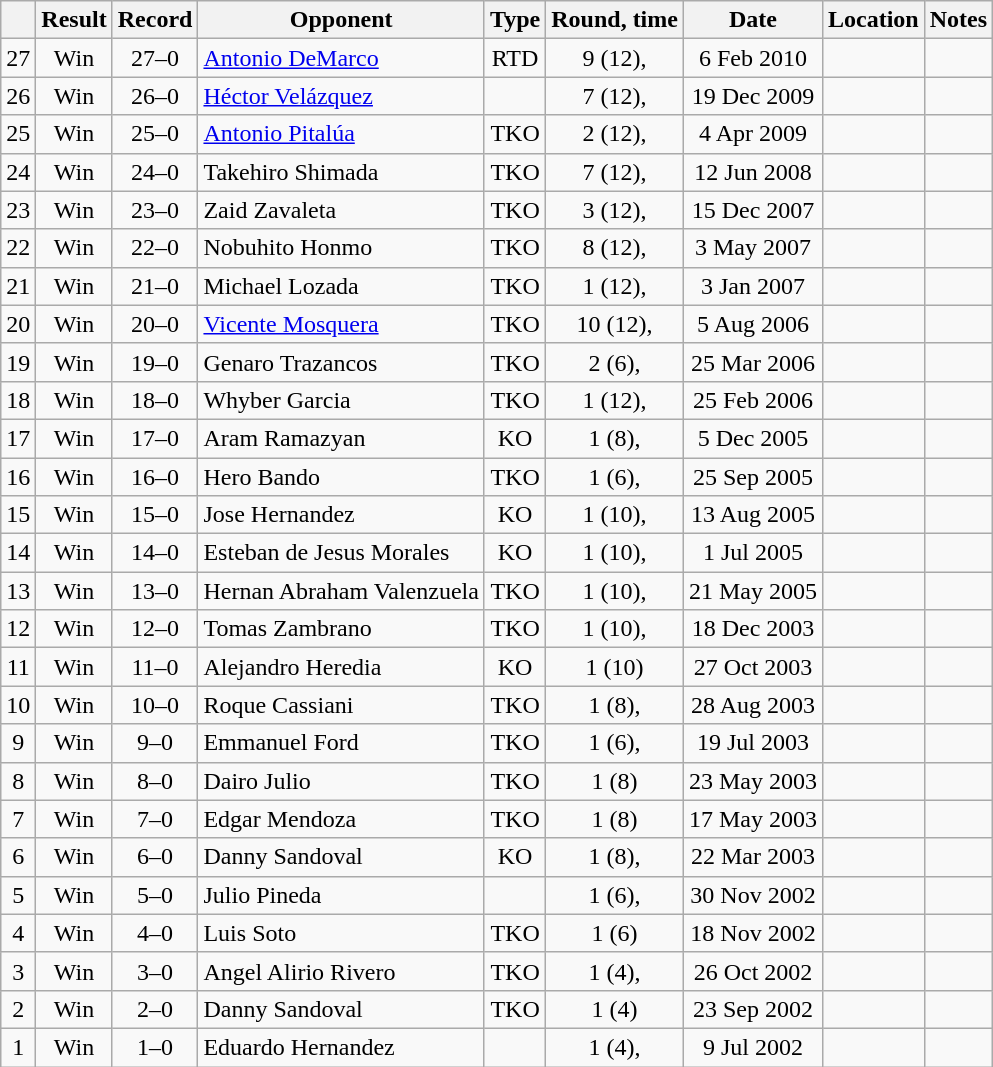<table class="wikitable" style="text-align:center">
<tr>
<th></th>
<th>Result</th>
<th>Record</th>
<th>Opponent</th>
<th>Type</th>
<th>Round, time</th>
<th>Date</th>
<th>Location</th>
<th>Notes</th>
</tr>
<tr>
<td>27</td>
<td>Win</td>
<td>27–0</td>
<td style="text-align:left;"><a href='#'>Antonio DeMarco</a></td>
<td>RTD</td>
<td>9 (12), </td>
<td>6 Feb 2010</td>
<td style="text-align:left;"></td>
<td style="text-align:left;"></td>
</tr>
<tr>
<td>26</td>
<td>Win</td>
<td>26–0</td>
<td style="text-align:left;"><a href='#'>Héctor Velázquez</a></td>
<td></td>
<td>7 (12), </td>
<td>19 Dec 2009</td>
<td style="text-align:left;"></td>
<td style="text-align:left;"></td>
</tr>
<tr>
<td>25</td>
<td>Win</td>
<td>25–0</td>
<td style="text-align:left;"><a href='#'>Antonio Pitalúa</a></td>
<td>TKO</td>
<td>2 (12), </td>
<td>4 Apr 2009</td>
<td style="text-align:left;"></td>
<td style="text-align:left;"></td>
</tr>
<tr>
<td>24</td>
<td>Win</td>
<td>24–0</td>
<td style="text-align:left;">Takehiro Shimada</td>
<td>TKO</td>
<td>7 (12), </td>
<td>12 Jun 2008</td>
<td style="text-align:left;"></td>
<td style="text-align:left;"></td>
</tr>
<tr>
<td>23</td>
<td>Win</td>
<td>23–0</td>
<td style="text-align:left;">Zaid Zavaleta</td>
<td>TKO</td>
<td>3 (12), </td>
<td>15 Dec 2007</td>
<td style="text-align:left;"></td>
<td style="text-align:left;"></td>
</tr>
<tr>
<td>22</td>
<td>Win</td>
<td>22–0</td>
<td style="text-align:left;">Nobuhito Honmo</td>
<td>TKO</td>
<td>8 (12), </td>
<td>3 May 2007</td>
<td style="text-align:left;"></td>
<td style="text-align:left;"></td>
</tr>
<tr>
<td>21</td>
<td>Win</td>
<td>21–0</td>
<td style="text-align:left;">Michael Lozada</td>
<td>TKO</td>
<td>1 (12), </td>
<td>3 Jan 2007</td>
<td style="text-align:left;"></td>
<td style="text-align:left;"></td>
</tr>
<tr>
<td>20</td>
<td>Win</td>
<td>20–0</td>
<td style="text-align:left;"><a href='#'>Vicente Mosquera</a></td>
<td>TKO</td>
<td>10 (12), </td>
<td>5 Aug 2006</td>
<td style="text-align:left;"></td>
<td style="text-align:left;"></td>
</tr>
<tr>
<td>19</td>
<td>Win</td>
<td>19–0</td>
<td style="text-align:left;">Genaro Trazancos</td>
<td>TKO</td>
<td>2 (6), </td>
<td>25 Mar 2006</td>
<td style="text-align:left;"></td>
<td></td>
</tr>
<tr>
<td>18</td>
<td>Win</td>
<td>18–0</td>
<td style="text-align:left;">Whyber Garcia</td>
<td>TKO</td>
<td>1 (12), </td>
<td>25 Feb 2006</td>
<td style="text-align:left;"></td>
<td style="text-align:left;"></td>
</tr>
<tr>
<td>17</td>
<td>Win</td>
<td>17–0</td>
<td style="text-align:left;">Aram Ramazyan</td>
<td>KO</td>
<td>1 (8), </td>
<td>5 Dec 2005</td>
<td style="text-align:left;"></td>
<td></td>
</tr>
<tr>
<td>16</td>
<td>Win</td>
<td>16–0</td>
<td style="text-align:left;">Hero Bando</td>
<td>TKO</td>
<td>1 (6), </td>
<td>25 Sep 2005</td>
<td style="text-align:left;"></td>
<td></td>
</tr>
<tr>
<td>15</td>
<td>Win</td>
<td>15–0</td>
<td style="text-align:left;">Jose Hernandez</td>
<td>KO</td>
<td>1 (10), </td>
<td>13 Aug 2005</td>
<td style="text-align:left;"></td>
<td></td>
</tr>
<tr>
<td>14</td>
<td>Win</td>
<td>14–0</td>
<td style="text-align:left;">Esteban de Jesus Morales</td>
<td>KO</td>
<td>1 (10), </td>
<td>1 Jul 2005</td>
<td style="text-align:left;"></td>
<td></td>
</tr>
<tr>
<td>13</td>
<td>Win</td>
<td>13–0</td>
<td style="text-align:left;">Hernan Abraham Valenzuela</td>
<td>TKO</td>
<td>1 (10), </td>
<td>21 May 2005</td>
<td style="text-align:left;"></td>
<td></td>
</tr>
<tr>
<td>12</td>
<td>Win</td>
<td>12–0</td>
<td style="text-align:left;">Tomas Zambrano</td>
<td>TKO</td>
<td>1 (10), </td>
<td>18 Dec 2003</td>
<td style="text-align:left;"></td>
<td></td>
</tr>
<tr>
<td>11</td>
<td>Win</td>
<td>11–0</td>
<td style="text-align:left;">Alejandro Heredia</td>
<td>KO</td>
<td>1 (10)</td>
<td>27 Oct 2003</td>
<td style="text-align:left;"></td>
<td></td>
</tr>
<tr>
<td>10</td>
<td>Win</td>
<td>10–0</td>
<td style="text-align:left;">Roque Cassiani</td>
<td>TKO</td>
<td>1 (8), </td>
<td>28 Aug 2003</td>
<td style="text-align:left;"></td>
<td></td>
</tr>
<tr>
<td>9</td>
<td>Win</td>
<td>9–0</td>
<td style="text-align:left;">Emmanuel Ford</td>
<td>TKO</td>
<td>1 (6), </td>
<td>19 Jul 2003</td>
<td style="text-align:left;"></td>
<td></td>
</tr>
<tr>
<td>8</td>
<td>Win</td>
<td>8–0</td>
<td style="text-align:left;">Dairo Julio</td>
<td>TKO</td>
<td>1 (8)</td>
<td>23 May 2003</td>
<td style="text-align:left;"></td>
<td></td>
</tr>
<tr>
<td>7</td>
<td>Win</td>
<td>7–0</td>
<td style="text-align:left;">Edgar Mendoza</td>
<td>TKO</td>
<td>1 (8)</td>
<td>17 May 2003</td>
<td style="text-align:left;"></td>
<td></td>
</tr>
<tr>
<td>6</td>
<td>Win</td>
<td>6–0</td>
<td style="text-align:left;">Danny Sandoval</td>
<td>KO</td>
<td>1 (8), </td>
<td>22 Mar 2003</td>
<td style="text-align:left;"></td>
<td></td>
</tr>
<tr>
<td>5</td>
<td>Win</td>
<td>5–0</td>
<td style="text-align:left;">Julio Pineda</td>
<td></td>
<td>1 (6), </td>
<td>30 Nov 2002</td>
<td style="text-align:left;"></td>
<td></td>
</tr>
<tr>
<td>4</td>
<td>Win</td>
<td>4–0</td>
<td style="text-align:left;">Luis Soto</td>
<td>TKO</td>
<td>1 (6)</td>
<td>18 Nov 2002</td>
<td style="text-align:left;"></td>
<td></td>
</tr>
<tr>
<td>3</td>
<td>Win</td>
<td>3–0</td>
<td style="text-align:left;">Angel Alirio Rivero</td>
<td>TKO</td>
<td>1 (4), </td>
<td>26 Oct 2002</td>
<td style="text-align:left;"></td>
<td></td>
</tr>
<tr>
<td>2</td>
<td>Win</td>
<td>2–0</td>
<td style="text-align:left;">Danny Sandoval</td>
<td>TKO</td>
<td>1 (4)</td>
<td>23 Sep 2002</td>
<td style="text-align:left;"></td>
<td></td>
</tr>
<tr>
<td>1</td>
<td>Win</td>
<td>1–0</td>
<td style="text-align:left;">Eduardo Hernandez</td>
<td></td>
<td>1 (4), </td>
<td>9 Jul 2002</td>
<td style="text-align:left;"></td>
<td></td>
</tr>
</table>
